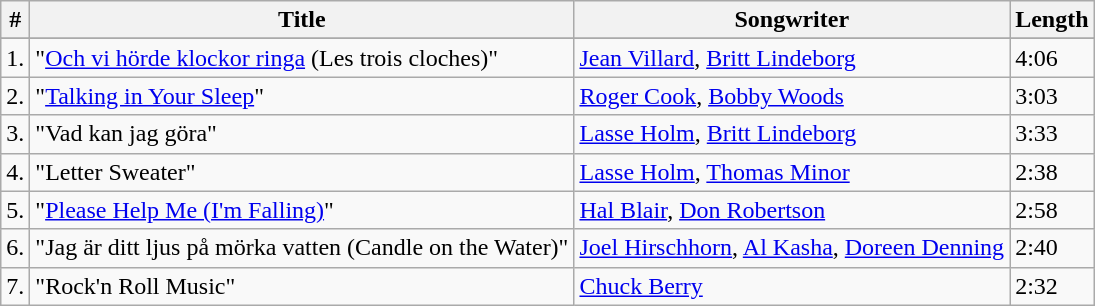<table class="wikitable">
<tr>
<th>#</th>
<th>Title</th>
<th>Songwriter</th>
<th>Length</th>
</tr>
<tr bgcolor="#ebf5ff">
</tr>
<tr>
<td>1.</td>
<td>"<a href='#'>Och vi hörde klockor ringa</a> (Les trois cloches)"</td>
<td><a href='#'>Jean Villard</a>, <a href='#'>Britt Lindeborg</a></td>
<td>4:06</td>
</tr>
<tr>
<td>2.</td>
<td>"<a href='#'>Talking in Your Sleep</a>"</td>
<td><a href='#'>Roger Cook</a>, <a href='#'>Bobby Woods</a></td>
<td>3:03</td>
</tr>
<tr>
<td>3.</td>
<td>"Vad kan jag göra"</td>
<td><a href='#'>Lasse Holm</a>, <a href='#'>Britt Lindeborg</a></td>
<td>3:33</td>
</tr>
<tr>
<td>4.</td>
<td>"Letter Sweater"</td>
<td><a href='#'>Lasse Holm</a>, <a href='#'>Thomas Minor</a></td>
<td>2:38</td>
</tr>
<tr>
<td>5.</td>
<td>"<a href='#'>Please Help Me (I'm Falling)</a>"</td>
<td><a href='#'>Hal Blair</a>, <a href='#'>Don Robertson</a></td>
<td>2:58</td>
</tr>
<tr>
<td>6.</td>
<td>"Jag är ditt ljus på mörka vatten (Candle on the Water)"</td>
<td><a href='#'>Joel Hirschhorn</a>, <a href='#'>Al Kasha</a>, <a href='#'>Doreen Denning</a></td>
<td>2:40</td>
</tr>
<tr>
<td>7.</td>
<td>"Rock'n Roll Music"</td>
<td><a href='#'>Chuck Berry</a></td>
<td>2:32</td>
</tr>
</table>
